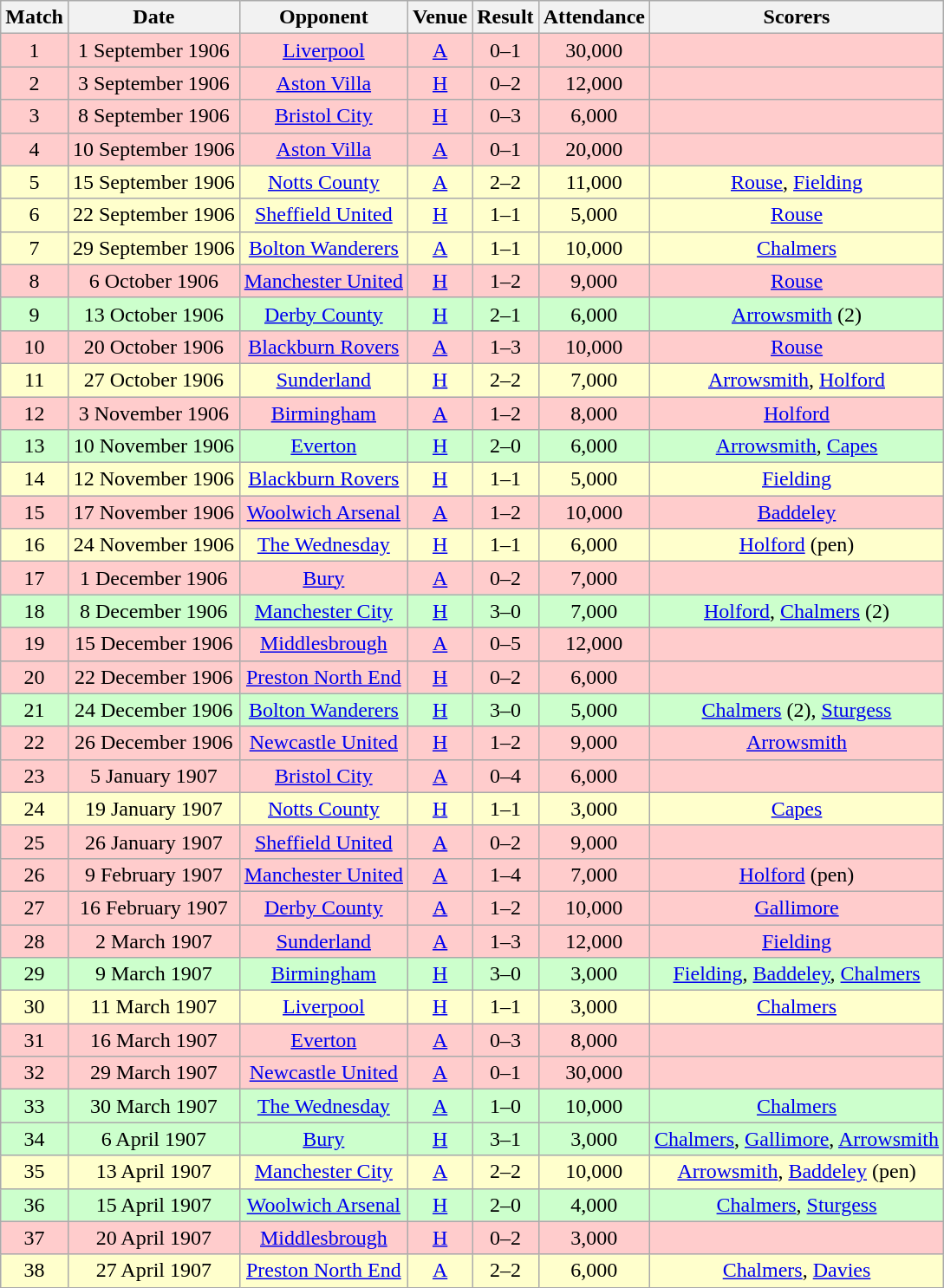<table class="wikitable" style="font-size:100%; text-align:center">
<tr>
<th>Match</th>
<th>Date</th>
<th>Opponent</th>
<th>Venue</th>
<th>Result</th>
<th>Attendance</th>
<th>Scorers</th>
</tr>
<tr style="background-color: #FFCCCC;">
<td>1</td>
<td>1 September 1906</td>
<td><a href='#'>Liverpool</a></td>
<td><a href='#'>A</a></td>
<td>0–1</td>
<td>30,000</td>
<td></td>
</tr>
<tr style="background-color: #FFCCCC;">
<td>2</td>
<td>3 September 1906</td>
<td><a href='#'>Aston Villa</a></td>
<td><a href='#'>H</a></td>
<td>0–2</td>
<td>12,000</td>
<td></td>
</tr>
<tr style="background-color: #FFCCCC;">
<td>3</td>
<td>8 September 1906</td>
<td><a href='#'>Bristol City</a></td>
<td><a href='#'>H</a></td>
<td>0–3</td>
<td>6,000</td>
<td></td>
</tr>
<tr style="background-color: #FFCCCC;">
<td>4</td>
<td>10 September 1906</td>
<td><a href='#'>Aston Villa</a></td>
<td><a href='#'>A</a></td>
<td>0–1</td>
<td>20,000</td>
<td></td>
</tr>
<tr style="background-color: #FFFFCC;">
<td>5</td>
<td>15 September 1906</td>
<td><a href='#'>Notts County</a></td>
<td><a href='#'>A</a></td>
<td>2–2</td>
<td>11,000</td>
<td><a href='#'>Rouse</a>, <a href='#'>Fielding</a></td>
</tr>
<tr style="background-color: #FFFFCC;">
<td>6</td>
<td>22 September 1906</td>
<td><a href='#'>Sheffield United</a></td>
<td><a href='#'>H</a></td>
<td>1–1</td>
<td>5,000</td>
<td><a href='#'>Rouse</a></td>
</tr>
<tr style="background-color: #FFFFCC;">
<td>7</td>
<td>29 September 1906</td>
<td><a href='#'>Bolton Wanderers</a></td>
<td><a href='#'>A</a></td>
<td>1–1</td>
<td>10,000</td>
<td><a href='#'>Chalmers</a></td>
</tr>
<tr style="background-color: #FFCCCC;">
<td>8</td>
<td>6 October 1906</td>
<td><a href='#'>Manchester United</a></td>
<td><a href='#'>H</a></td>
<td>1–2</td>
<td>9,000</td>
<td><a href='#'>Rouse</a></td>
</tr>
<tr style="background-color: #CCFFCC;">
<td>9</td>
<td>13 October 1906</td>
<td><a href='#'>Derby County</a></td>
<td><a href='#'>H</a></td>
<td>2–1</td>
<td>6,000</td>
<td><a href='#'>Arrowsmith</a> (2)</td>
</tr>
<tr style="background-color: #FFCCCC;">
<td>10</td>
<td>20 October 1906</td>
<td><a href='#'>Blackburn Rovers</a></td>
<td><a href='#'>A</a></td>
<td>1–3</td>
<td>10,000</td>
<td><a href='#'>Rouse</a></td>
</tr>
<tr style="background-color: #FFFFCC;">
<td>11</td>
<td>27 October 1906</td>
<td><a href='#'>Sunderland</a></td>
<td><a href='#'>H</a></td>
<td>2–2</td>
<td>7,000</td>
<td><a href='#'>Arrowsmith</a>, <a href='#'>Holford</a></td>
</tr>
<tr style="background-color: #FFCCCC;">
<td>12</td>
<td>3 November 1906</td>
<td><a href='#'>Birmingham</a></td>
<td><a href='#'>A</a></td>
<td>1–2</td>
<td>8,000</td>
<td><a href='#'>Holford</a></td>
</tr>
<tr style="background-color: #CCFFCC;">
<td>13</td>
<td>10 November 1906</td>
<td><a href='#'>Everton</a></td>
<td><a href='#'>H</a></td>
<td>2–0</td>
<td>6,000</td>
<td><a href='#'>Arrowsmith</a>, <a href='#'>Capes</a></td>
</tr>
<tr style="background-color: #FFFFCC;">
<td>14</td>
<td>12 November 1906</td>
<td><a href='#'>Blackburn Rovers</a></td>
<td><a href='#'>H</a></td>
<td>1–1</td>
<td>5,000</td>
<td><a href='#'>Fielding</a></td>
</tr>
<tr style="background-color: #FFCCCC;">
<td>15</td>
<td>17 November 1906</td>
<td><a href='#'>Woolwich Arsenal</a></td>
<td><a href='#'>A</a></td>
<td>1–2</td>
<td>10,000</td>
<td><a href='#'>Baddeley</a></td>
</tr>
<tr style="background-color: #FFFFCC;">
<td>16</td>
<td>24 November 1906</td>
<td><a href='#'>The Wednesday</a></td>
<td><a href='#'>H</a></td>
<td>1–1</td>
<td>6,000</td>
<td><a href='#'>Holford</a> (pen)</td>
</tr>
<tr style="background-color: #FFCCCC;">
<td>17</td>
<td>1 December 1906</td>
<td><a href='#'>Bury</a></td>
<td><a href='#'>A</a></td>
<td>0–2</td>
<td>7,000</td>
<td></td>
</tr>
<tr style="background-color: #CCFFCC;">
<td>18</td>
<td>8 December 1906</td>
<td><a href='#'>Manchester City</a></td>
<td><a href='#'>H</a></td>
<td>3–0</td>
<td>7,000</td>
<td><a href='#'>Holford</a>, <a href='#'>Chalmers</a> (2)</td>
</tr>
<tr style="background-color: #FFCCCC;">
<td>19</td>
<td>15 December 1906</td>
<td><a href='#'>Middlesbrough</a></td>
<td><a href='#'>A</a></td>
<td>0–5</td>
<td>12,000</td>
<td></td>
</tr>
<tr style="background-color: #FFCCCC;">
<td>20</td>
<td>22 December 1906</td>
<td><a href='#'>Preston North End</a></td>
<td><a href='#'>H</a></td>
<td>0–2</td>
<td>6,000</td>
<td></td>
</tr>
<tr style="background-color: #CCFFCC;">
<td>21</td>
<td>24 December 1906</td>
<td><a href='#'>Bolton Wanderers</a></td>
<td><a href='#'>H</a></td>
<td>3–0</td>
<td>5,000</td>
<td><a href='#'>Chalmers</a> (2), <a href='#'>Sturgess</a></td>
</tr>
<tr style="background-color: #FFCCCC;">
<td>22</td>
<td>26 December 1906</td>
<td><a href='#'>Newcastle United</a></td>
<td><a href='#'>H</a></td>
<td>1–2</td>
<td>9,000</td>
<td><a href='#'>Arrowsmith</a></td>
</tr>
<tr style="background-color: #FFCCCC;">
<td>23</td>
<td>5 January 1907</td>
<td><a href='#'>Bristol City</a></td>
<td><a href='#'>A</a></td>
<td>0–4</td>
<td>6,000</td>
<td></td>
</tr>
<tr style="background-color: #FFFFCC;">
<td>24</td>
<td>19 January 1907</td>
<td><a href='#'>Notts County</a></td>
<td><a href='#'>H</a></td>
<td>1–1</td>
<td>3,000</td>
<td><a href='#'>Capes</a></td>
</tr>
<tr style="background-color: #FFCCCC;">
<td>25</td>
<td>26 January 1907</td>
<td><a href='#'>Sheffield United</a></td>
<td><a href='#'>A</a></td>
<td>0–2</td>
<td>9,000</td>
<td></td>
</tr>
<tr style="background-color: #FFCCCC;">
<td>26</td>
<td>9 February 1907</td>
<td><a href='#'>Manchester United</a></td>
<td><a href='#'>A</a></td>
<td>1–4</td>
<td>7,000</td>
<td><a href='#'>Holford</a> (pen)</td>
</tr>
<tr style="background-color: #FFCCCC;">
<td>27</td>
<td>16 February 1907</td>
<td><a href='#'>Derby County</a></td>
<td><a href='#'>A</a></td>
<td>1–2</td>
<td>10,000</td>
<td><a href='#'>Gallimore</a></td>
</tr>
<tr style="background-color: #FFCCCC;">
<td>28</td>
<td>2 March 1907</td>
<td><a href='#'>Sunderland</a></td>
<td><a href='#'>A</a></td>
<td>1–3</td>
<td>12,000</td>
<td><a href='#'>Fielding</a></td>
</tr>
<tr style="background-color: #CCFFCC;">
<td>29</td>
<td>9 March 1907</td>
<td><a href='#'>Birmingham</a></td>
<td><a href='#'>H</a></td>
<td>3–0</td>
<td>3,000</td>
<td><a href='#'>Fielding</a>, <a href='#'>Baddeley</a>, <a href='#'>Chalmers</a></td>
</tr>
<tr style="background-color: #FFFFCC;">
<td>30</td>
<td>11 March 1907</td>
<td><a href='#'>Liverpool</a></td>
<td><a href='#'>H</a></td>
<td>1–1</td>
<td>3,000</td>
<td><a href='#'>Chalmers</a></td>
</tr>
<tr style="background-color: #FFCCCC;">
<td>31</td>
<td>16 March 1907</td>
<td><a href='#'>Everton</a></td>
<td><a href='#'>A</a></td>
<td>0–3</td>
<td>8,000</td>
<td></td>
</tr>
<tr style="background-color: #FFCCCC;">
<td>32</td>
<td>29 March 1907</td>
<td><a href='#'>Newcastle United</a></td>
<td><a href='#'>A</a></td>
<td>0–1</td>
<td>30,000</td>
<td></td>
</tr>
<tr style="background-color: #CCFFCC;">
<td>33</td>
<td>30 March 1907</td>
<td><a href='#'>The Wednesday</a></td>
<td><a href='#'>A</a></td>
<td>1–0</td>
<td>10,000</td>
<td><a href='#'>Chalmers</a></td>
</tr>
<tr style="background-color: #CCFFCC;">
<td>34</td>
<td>6 April 1907</td>
<td><a href='#'>Bury</a></td>
<td><a href='#'>H</a></td>
<td>3–1</td>
<td>3,000</td>
<td><a href='#'>Chalmers</a>, <a href='#'>Gallimore</a>, <a href='#'>Arrowsmith</a></td>
</tr>
<tr style="background-color: #FFFFCC;">
<td>35</td>
<td>13 April 1907</td>
<td><a href='#'>Manchester City</a></td>
<td><a href='#'>A</a></td>
<td>2–2</td>
<td>10,000</td>
<td><a href='#'>Arrowsmith</a>, <a href='#'>Baddeley</a> (pen)</td>
</tr>
<tr style="background-color: #CCFFCC;">
<td>36</td>
<td>15 April 1907</td>
<td><a href='#'>Woolwich Arsenal</a></td>
<td><a href='#'>H</a></td>
<td>2–0</td>
<td>4,000</td>
<td><a href='#'>Chalmers</a>, <a href='#'>Sturgess</a></td>
</tr>
<tr style="background-color: #FFCCCC;">
<td>37</td>
<td>20 April 1907</td>
<td><a href='#'>Middlesbrough</a></td>
<td><a href='#'>H</a></td>
<td>0–2</td>
<td>3,000</td>
<td></td>
</tr>
<tr style="background-color: #FFFFCC;">
<td>38</td>
<td>27 April 1907</td>
<td><a href='#'>Preston North End</a></td>
<td><a href='#'>A</a></td>
<td>2–2</td>
<td>6,000</td>
<td><a href='#'>Chalmers</a>, <a href='#'>Davies</a></td>
</tr>
</table>
